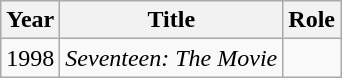<table class="wikitable sortable">
<tr>
<th>Year</th>
<th>Title</th>
<th>Role</th>
</tr>
<tr>
<td>1998</td>
<td><em>Seventeen: The Movie</em></td>
<td></td>
</tr>
</table>
